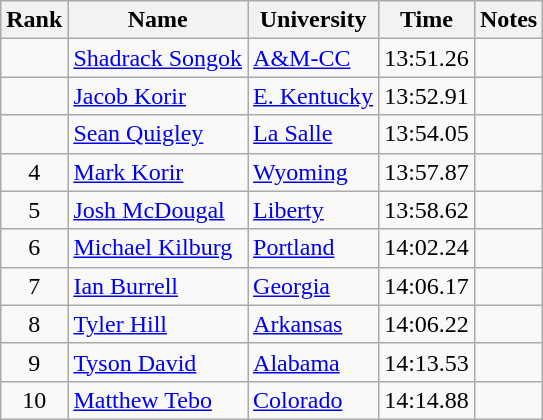<table class="wikitable sortable" style="text-align:center">
<tr>
<th>Rank</th>
<th>Name</th>
<th>University</th>
<th>Time</th>
<th>Notes</th>
</tr>
<tr>
<td></td>
<td align=left><a href='#'>Shadrack Songok</a></td>
<td align="left"><a href='#'>A&M-CC</a></td>
<td>13:51.26</td>
<td></td>
</tr>
<tr>
<td></td>
<td align=left><a href='#'>Jacob Korir</a></td>
<td align="left"><a href='#'>E. Kentucky</a></td>
<td>13:52.91</td>
<td></td>
</tr>
<tr>
<td></td>
<td align=left><a href='#'>Sean Quigley</a></td>
<td align="left"><a href='#'>La Salle</a></td>
<td>13:54.05</td>
<td></td>
</tr>
<tr>
<td>4</td>
<td align=left><a href='#'>Mark Korir</a> </td>
<td align=left><a href='#'>Wyoming</a></td>
<td>13:57.87</td>
<td></td>
</tr>
<tr>
<td>5</td>
<td align=left><a href='#'>Josh McDougal</a></td>
<td align="left"><a href='#'>Liberty</a></td>
<td>13:58.62</td>
<td></td>
</tr>
<tr>
<td>6</td>
<td align=left><a href='#'>Michael Kilburg</a></td>
<td align="left"><a href='#'>Portland</a></td>
<td>14:02.24</td>
<td></td>
</tr>
<tr>
<td>7</td>
<td align=left><a href='#'>Ian Burrell</a></td>
<td align=left><a href='#'>Georgia</a></td>
<td>14:06.17</td>
<td></td>
</tr>
<tr>
<td>8</td>
<td align=left><a href='#'>Tyler Hill</a></td>
<td align="left"><a href='#'>Arkansas</a></td>
<td>14:06.22</td>
<td></td>
</tr>
<tr>
<td>9</td>
<td align=left><a href='#'>Tyson David</a></td>
<td align="left"><a href='#'>Alabama</a></td>
<td>14:13.53</td>
<td></td>
</tr>
<tr>
<td>10</td>
<td align=left><a href='#'>Matthew Tebo</a></td>
<td align="left"><a href='#'>Colorado</a></td>
<td>14:14.88</td>
<td></td>
</tr>
</table>
